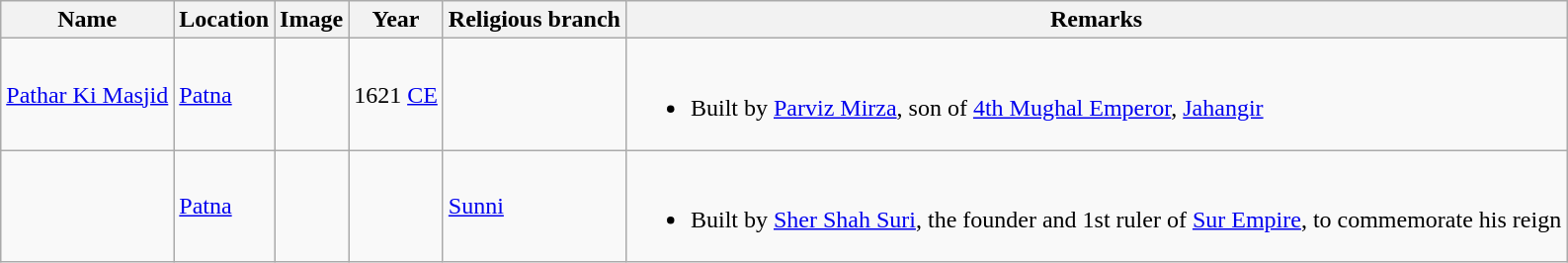<table class="wikitable sortable">
<tr>
<th>Name</th>
<th>Location</th>
<th>Image</th>
<th>Year</th>
<th>Religious branch</th>
<th>Remarks</th>
</tr>
<tr>
<td><a href='#'>Pathar Ki Masjid</a></td>
<td><a href='#'>Patna</a></td>
<td></td>
<td>1621 <a href='#'>CE</a></td>
<td></td>
<td><br><ul><li>Built by <a href='#'>Parviz Mirza</a>, son of <a href='#'>4th Mughal Emperor</a>, <a href='#'>Jahangir</a></li></ul></td>
</tr>
<tr>
<td></td>
<td><a href='#'>Patna</a></td>
<td></td>
<td></td>
<td><a href='#'>Sunni</a></td>
<td><br><ul><li>Built by <a href='#'>Sher Shah Suri</a>, the founder and 1st ruler of <a href='#'>Sur Empire</a>, to commemorate his reign</li></ul></td>
</tr>
</table>
